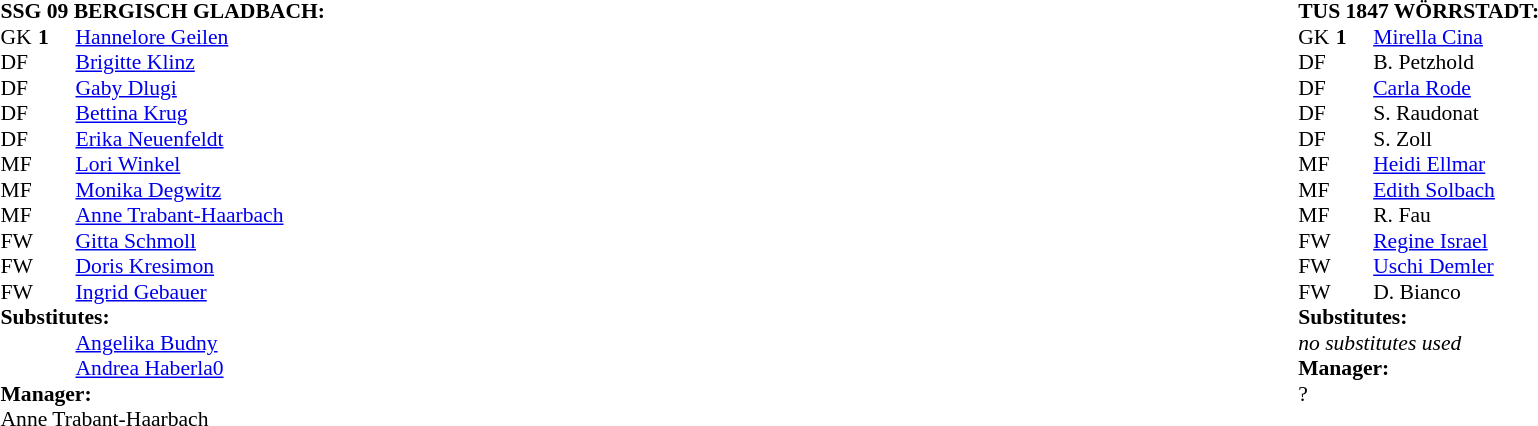<table width="100%">
<tr>
<td valign="top" width="50%"><br><table style="font-size: 90%" cellspacing="0" cellpadding="0">
<tr>
<td colspan="4"><strong>SSG 09 BERGISCH GLADBACH:</strong></td>
</tr>
<tr>
<th width="25"></th>
<th width="25"></th>
</tr>
<tr>
<td>GK</td>
<td><strong>1</strong></td>
<td> <a href='#'>Hannelore Geilen</a></td>
</tr>
<tr>
<td>DF</td>
<td><strong></strong></td>
<td> <a href='#'>Brigitte Klinz</a></td>
</tr>
<tr>
<td>DF</td>
<td><strong></strong></td>
<td> <a href='#'>Gaby Dlugi</a></td>
</tr>
<tr>
<td>DF</td>
<td><strong></strong></td>
<td> <a href='#'>Bettina Krug</a></td>
</tr>
<tr>
<td>DF</td>
<td><strong></strong></td>
<td> <a href='#'>Erika Neuenfeldt</a></td>
<td></td>
<td></td>
</tr>
<tr>
<td>MF</td>
<td><strong></strong></td>
<td> <a href='#'>Lori Winkel</a></td>
</tr>
<tr>
<td>MF</td>
<td><strong></strong></td>
<td> <a href='#'>Monika Degwitz</a></td>
</tr>
<tr>
<td>MF</td>
<td><strong></strong></td>
<td> <a href='#'>Anne Trabant-Haarbach</a></td>
</tr>
<tr>
<td>FW</td>
<td><strong></strong></td>
<td> <a href='#'>Gitta Schmoll</a></td>
<td></td>
<td></td>
</tr>
<tr>
<td>FW</td>
<td><strong></strong></td>
<td> <a href='#'>Doris Kresimon</a></td>
</tr>
<tr>
<td>FW</td>
<td><strong></strong></td>
<td> <a href='#'>Ingrid Gebauer</a></td>
</tr>
<tr>
<td colspan=3><strong>Substitutes:</strong></td>
</tr>
<tr>
<td></td>
<td><strong></strong></td>
<td> <a href='#'>Angelika Budny</a></td>
<td></td>
<td></td>
</tr>
<tr>
<td></td>
<td><strong></strong></td>
<td> <a href='#'>Andrea Haberla0</a></td>
<td></td>
<td></td>
</tr>
<tr>
<td colspan=3><strong>Manager:</strong></td>
</tr>
<tr>
<td colspan=4> Anne Trabant-Haarbach</td>
</tr>
</table>
</td>
<td></td>
<td valign="top" width="50%"><br><table style="font-size: 90%" cellspacing="0" cellpadding="0" align="center">
<tr>
<td colspan="4"><strong>TUS 1847 WÖRRSTADT:</strong></td>
</tr>
<tr>
<th width="25"></th>
<th width="25"></th>
</tr>
<tr>
<td>GK</td>
<td><strong>1</strong></td>
<td> <a href='#'>Mirella Cina</a></td>
</tr>
<tr>
<td>DF</td>
<td><strong></strong></td>
<td> B. Petzhold</td>
</tr>
<tr>
<td>DF</td>
<td><strong></strong></td>
<td> <a href='#'>Carla Rode</a></td>
</tr>
<tr>
<td>DF</td>
<td><strong></strong></td>
<td> S. Raudonat</td>
</tr>
<tr>
<td>DF</td>
<td><strong></strong></td>
<td> S. Zoll</td>
</tr>
<tr>
<td>MF</td>
<td><strong></strong></td>
<td> <a href='#'>Heidi Ellmar</a></td>
</tr>
<tr>
<td>MF</td>
<td><strong></strong></td>
<td> <a href='#'>Edith Solbach</a></td>
</tr>
<tr>
<td>MF</td>
<td><strong></strong></td>
<td> R. Fau</td>
</tr>
<tr>
<td>FW</td>
<td><strong></strong></td>
<td> <a href='#'>Regine Israel</a></td>
</tr>
<tr>
<td>FW</td>
<td><strong></strong></td>
<td> <a href='#'>Uschi Demler</a></td>
</tr>
<tr>
<td>FW</td>
<td><strong></strong></td>
<td> D. Bianco</td>
</tr>
<tr>
<td colspan=3><strong>Substitutes:</strong></td>
</tr>
<tr>
<td colspan=5><em>no substitutes used</em></td>
</tr>
<tr>
<td colspan=3><strong>Manager:</strong></td>
</tr>
<tr>
<td colspan=4> ?</td>
</tr>
</table>
</td>
</tr>
</table>
